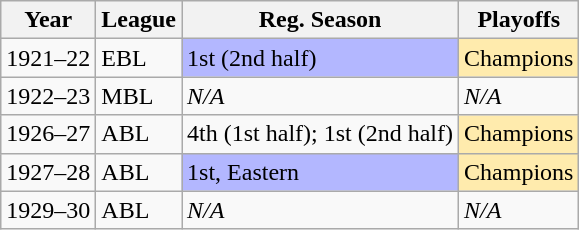<table class="wikitable">
<tr>
<th>Year</th>
<th>League</th>
<th>Reg. Season</th>
<th>Playoffs</th>
</tr>
<tr>
<td>1921–22</td>
<td>EBL</td>
<td style="background:#b3b7ff;">1st (2nd half)</td>
<td style="background:#ffebad;">Champions</td>
</tr>
<tr>
<td>1922–23</td>
<td>MBL</td>
<td><em>N/A</em></td>
<td><em>N/A</em></td>
</tr>
<tr>
<td>1926–27</td>
<td>ABL</td>
<td>4th (1st half); 1st (2nd half)</td>
<td style="background:#ffebad;">Champions</td>
</tr>
<tr>
<td>1927–28</td>
<td>ABL</td>
<td style="background:#b3b7ff;">1st, Eastern</td>
<td style="background:#ffebad;">Champions</td>
</tr>
<tr>
<td>1929–30</td>
<td>ABL</td>
<td><em>N/A</em></td>
<td><em>N/A</em></td>
</tr>
</table>
